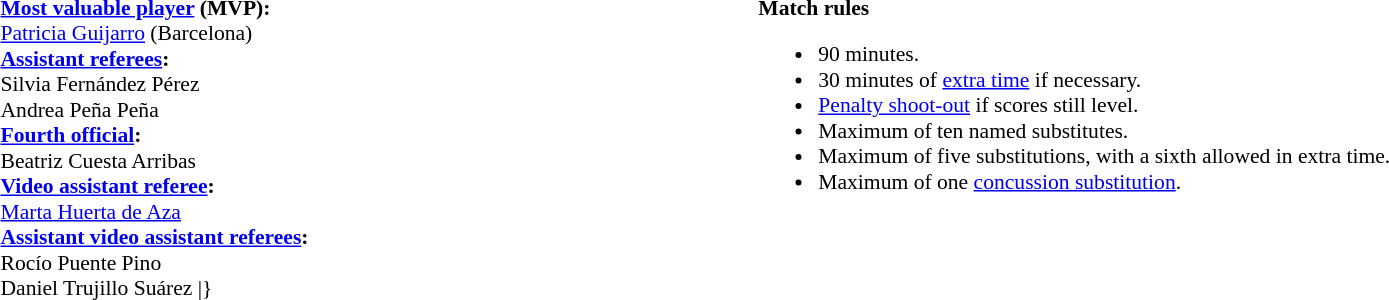<table style="width:100%; font-size:90%;">
<tr>
<td><br><strong><a href='#'>Most valuable player</a> (MVP):</strong> 
<br><a href='#'>Patricia Guijarro</a> (Barcelona) <br><strong><a href='#'>Assistant referees</a>:</strong>
<br>Silvia Fernández Pérez 
<br>Andrea Peña Peña 
<br><strong><a href='#'>Fourth official</a>:</strong>
<br>Beatriz Cuesta Arribas
<br><strong><a href='#'>Video assistant referee</a>:</strong>
<br><a href='#'>Marta Huerta de Aza</a>
<br><strong><a href='#'>Assistant video assistant referees</a>:</strong>
<br>Rocío Puente Pino
<br>Daniel Trujillo Suárez
<includeonly>|}</includeonly></td>
<td style="width:60%; vertical-align:top;"><br><strong>Match rules</strong><ul><li>90 minutes.</li><li>30 minutes of <a href='#'>extra time</a> if necessary.</li><li><a href='#'>Penalty shoot-out</a> if scores still level.</li><li>Maximum of ten named substitutes.</li><li>Maximum of five substitutions, with a sixth allowed in extra time.</li><li>Maximum of one <a href='#'>concussion substitution</a>.</li></ul></td>
</tr>
</table>
